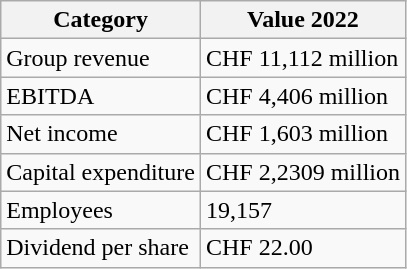<table class="wikitable">
<tr>
<th>Category</th>
<th>Value 2022</th>
</tr>
<tr>
<td>Group revenue</td>
<td>CHF 11,112 million</td>
</tr>
<tr>
<td>EBITDA</td>
<td>CHF 4,406 million</td>
</tr>
<tr>
<td>Net income</td>
<td>CHF 1,603 million</td>
</tr>
<tr>
<td>Capital expenditure</td>
<td>CHF 2,2309 million</td>
</tr>
<tr>
<td>Employees</td>
<td>19,157</td>
</tr>
<tr>
<td>Dividend per share</td>
<td>CHF 22.00</td>
</tr>
</table>
